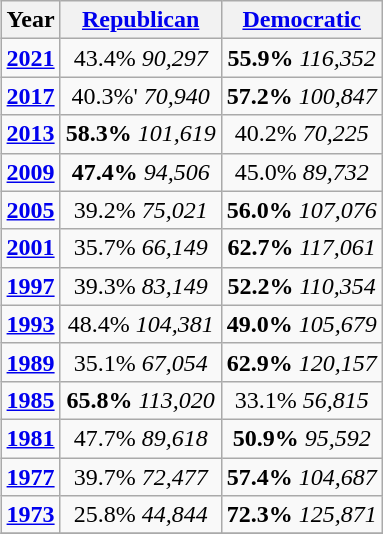<table class="wikitable" style="float:right; margin: 1em 1em 1em 0;">
<tr>
<th>Year</th>
<th><a href='#'>Republican</a></th>
<th><a href='#'>Democratic</a></th>
</tr>
<tr>
<td style="text-align:center;" ><strong><a href='#'>2021</a></strong></td>
<td style="text-align:center;" >43.4% <em>90,297</em></td>
<td style="text-align:center;" ><strong>55.9%</strong> <em>116,352</em></td>
</tr>
<tr>
<td style="text-align:center;" ><strong><a href='#'>2017</a></strong></td>
<td style="text-align:center;" >40.3%' <em>70,940</em></td>
<td style="text-align:center;" ><strong>57.2%</strong> <em>100,847</em></td>
</tr>
<tr>
<td style="text-align:center;" ><strong><a href='#'>2013</a></strong></td>
<td style="text-align:center;" ><strong>58.3% </strong> <em>101,619</em></td>
<td style="text-align:center;" >40.2% <em>70,225</em></td>
</tr>
<tr>
<td style="text-align:center;" ><strong><a href='#'>2009</a></strong></td>
<td style="text-align:center;" ><strong>47.4%</strong> <em>94,506</em></td>
<td style="text-align:center;" >45.0% <em>89,732</em></td>
</tr>
<tr>
<td style="text-align:center;" ><strong><a href='#'>2005</a></strong></td>
<td style="text-align:center;" >39.2% <em>75,021</em></td>
<td style="text-align:center;" ><strong>56.0%</strong> <em>107,076</em></td>
</tr>
<tr>
<td style="text-align:center;" ><strong><a href='#'>2001</a></strong></td>
<td style="text-align:center;" >35.7% <em>66,149</em></td>
<td style="text-align:center;" ><strong>62.7%</strong> <em>117,061</em></td>
</tr>
<tr>
<td style="text-align:center;" ><strong><a href='#'>1997</a></strong></td>
<td style="text-align:center;" >39.3% <em>83,149</em></td>
<td style="text-align:center;" ><strong>52.2%</strong> <em>110,354</em></td>
</tr>
<tr>
<td style="text-align:center;" ><strong><a href='#'>1993</a></strong></td>
<td style="text-align:center;" >48.4% <em>104,381</em></td>
<td style="text-align:center;" ><strong>49.0%</strong> <em>105,679</em></td>
</tr>
<tr>
<td style="text-align:center;" ><strong><a href='#'>1989</a></strong></td>
<td style="text-align:center;" >35.1% <em>67,054</em></td>
<td style="text-align:center;" ><strong>62.9% </strong> <em>120,157</em></td>
</tr>
<tr>
<td style="text-align:center;" ><strong><a href='#'>1985</a></strong></td>
<td style="text-align:center;" ><strong>65.8% </strong> <em>113,020</em></td>
<td style="text-align:center;" >33.1% <em>56,815</em></td>
</tr>
<tr>
<td style="text-align:center;" ><strong><a href='#'>1981</a></strong></td>
<td style="text-align:center;" >47.7% <em>89,618</em></td>
<td style="text-align:center;" ><strong>50.9%</strong> <em>95,592</em></td>
</tr>
<tr>
<td style="text-align:center;" ><strong><a href='#'>1977</a></strong></td>
<td style="text-align:center;" >39.7% <em>72,477</em></td>
<td style="text-align:center;" ><strong>57.4% </strong> <em>104,687</em></td>
</tr>
<tr>
<td style="text-align:center;" ><strong><a href='#'>1973</a></strong></td>
<td style="text-align:center;" >25.8% <em>44,844</em></td>
<td style="text-align:center;" ><strong>72.3% </strong> <em>125,871</em></td>
</tr>
<tr>
</tr>
</table>
